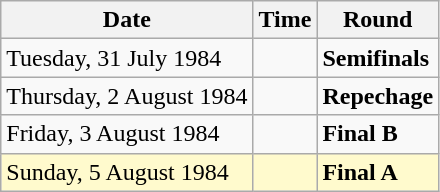<table class="wikitable">
<tr>
<th>Date</th>
<th>Time</th>
<th>Round</th>
</tr>
<tr>
<td>Tuesday, 31 July 1984</td>
<td></td>
<td><strong>Semifinals</strong></td>
</tr>
<tr>
<td>Thursday, 2 August 1984</td>
<td></td>
<td><strong>Repechage</strong></td>
</tr>
<tr>
<td>Friday, 3 August 1984</td>
<td></td>
<td><strong>Final B</strong></td>
</tr>
<tr style=background:lemonchiffon>
<td>Sunday, 5 August 1984</td>
<td></td>
<td><strong>Final A</strong></td>
</tr>
</table>
